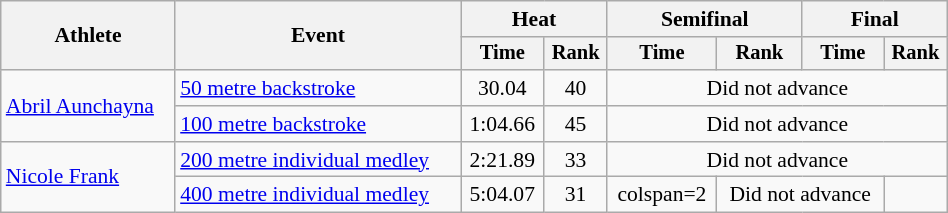<table class="wikitable" style="text-align:center; font-size:90%; width:50%;">
<tr>
<th rowspan="2">Athlete</th>
<th rowspan="2">Event</th>
<th colspan="2">Heat</th>
<th colspan="2">Semifinal</th>
<th colspan="2">Final</th>
</tr>
<tr style="font-size:95%">
<th>Time</th>
<th>Rank</th>
<th>Time</th>
<th>Rank</th>
<th>Time</th>
<th>Rank</th>
</tr>
<tr>
<td align=left rowspan=2><a href='#'>Abril Aunchayna</a></td>
<td align=left><a href='#'>50 metre backstroke</a></td>
<td>30.04</td>
<td>40</td>
<td colspan=4>Did not advance</td>
</tr>
<tr>
<td align=left><a href='#'>100 metre backstroke</a></td>
<td>1:04.66</td>
<td>45</td>
<td colspan=4>Did not advance</td>
</tr>
<tr>
<td align=left rowspan=2><a href='#'>Nicole Frank</a></td>
<td align=left><a href='#'>200 metre individual medley</a></td>
<td>2:21.89</td>
<td>33</td>
<td colspan=4>Did not advance</td>
</tr>
<tr>
<td align=left><a href='#'>400 metre individual medley</a></td>
<td>5:04.07</td>
<td>31</td>
<td>colspan=2 </td>
<td colspan=2>Did not advance</td>
</tr>
</table>
